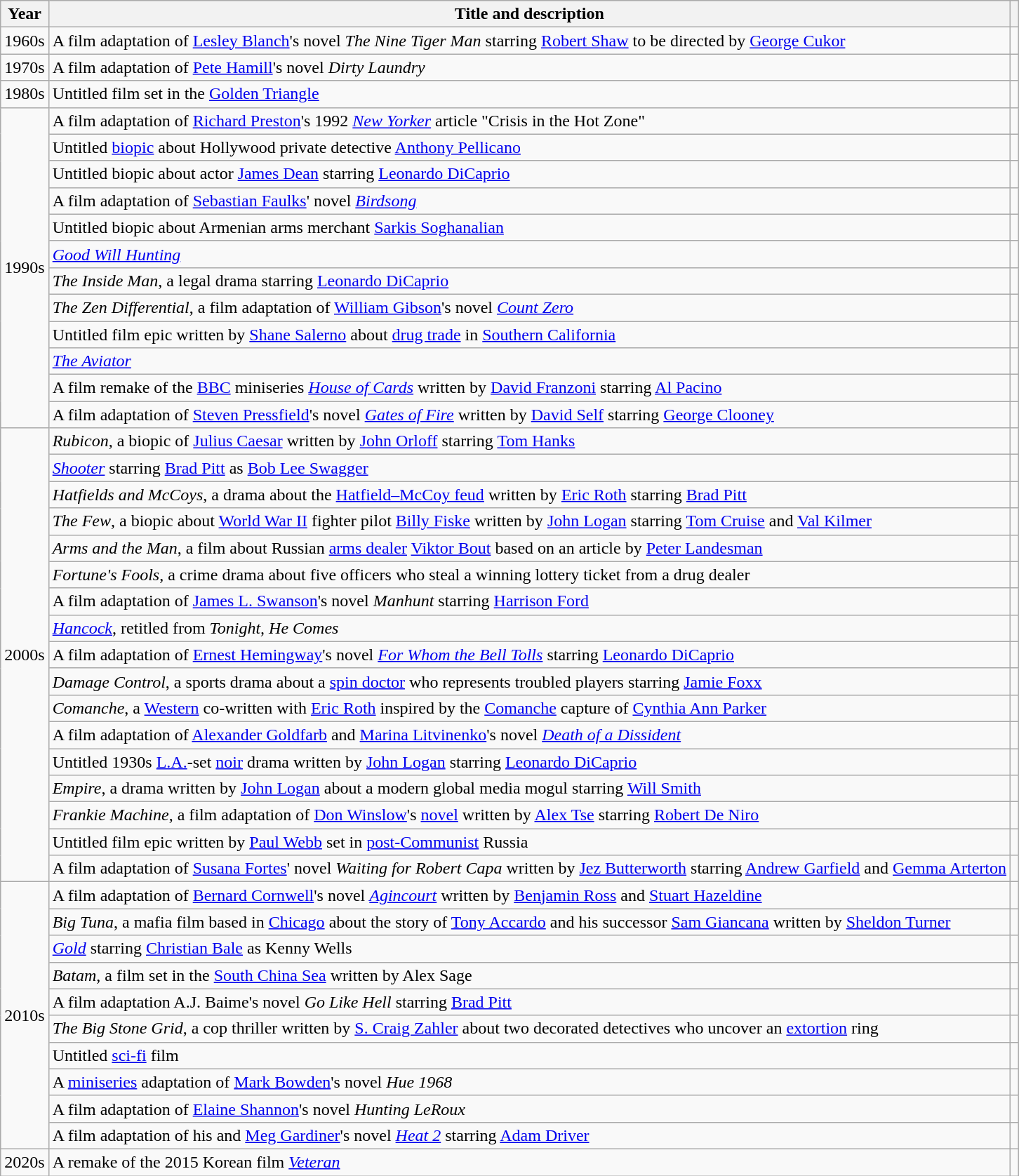<table class="wikitable unsortable plainrowheaders">
<tr>
<th scope="col">Year</th>
<th scope="col">Title and description</th>
<th scope="col"></th>
</tr>
<tr>
<td rowspan="1">1960s</td>
<td>A film adaptation of <a href='#'>Lesley Blanch</a>'s novel <em>The Nine Tiger Man</em> starring <a href='#'>Robert Shaw</a> to be directed by <a href='#'>George Cukor</a></td>
<td></td>
</tr>
<tr>
<td rowspan="1">1970s</td>
<td>A film adaptation of <a href='#'>Pete Hamill</a>'s novel <em>Dirty Laundry</em></td>
<td></td>
</tr>
<tr>
<td rowspan="1">1980s</td>
<td>Untitled film set in the <a href='#'>Golden Triangle</a></td>
<td></td>
</tr>
<tr>
<td rowspan="12">1990s</td>
<td>A  film adaptation of <a href='#'>Richard Preston</a>'s 1992 <em><a href='#'>New Yorker</a></em> article "Crisis in the Hot Zone"</td>
<td></td>
</tr>
<tr>
<td>Untitled <a href='#'>biopic</a> about Hollywood private detective <a href='#'>Anthony Pellicano</a></td>
<td></td>
</tr>
<tr>
<td>Untitled biopic about actor <a href='#'>James Dean</a> starring <a href='#'>Leonardo DiCaprio</a></td>
<td></td>
</tr>
<tr>
<td>A film adaptation of <a href='#'>Sebastian Faulks</a>' novel <em><a href='#'>Birdsong</a></em></td>
<td></td>
</tr>
<tr>
<td>Untitled biopic about Armenian arms merchant <a href='#'>Sarkis Soghanalian</a></td>
<td></td>
</tr>
<tr>
<td><em><a href='#'>Good Will Hunting</a></em></td>
<td></td>
</tr>
<tr>
<td><em>The Inside Man</em>, a legal drama starring <a href='#'>Leonardo DiCaprio</a></td>
<td></td>
</tr>
<tr>
<td><em>The Zen Differential</em>, a film adaptation of <a href='#'>William Gibson</a>'s novel <em><a href='#'>Count Zero</a></em></td>
<td></td>
</tr>
<tr>
<td>Untitled film epic written by <a href='#'>Shane Salerno</a> about <a href='#'>drug trade</a> in <a href='#'>Southern California</a></td>
<td></td>
</tr>
<tr>
<td><em><a href='#'>The Aviator</a></em></td>
<td></td>
</tr>
<tr>
<td>A film remake of the <a href='#'>BBC</a> miniseries <em><a href='#'>House of Cards</a></em> written by <a href='#'>David Franzoni</a> starring <a href='#'>Al Pacino</a></td>
<td></td>
</tr>
<tr>
<td>A film adaptation of <a href='#'>Steven Pressfield</a>'s novel <em><a href='#'>Gates of Fire</a></em> written by <a href='#'>David Self</a> starring <a href='#'>George Clooney</a></td>
<td></td>
</tr>
<tr>
<td rowspan="17">2000s</td>
<td><em>Rubicon</em>, a biopic of <a href='#'>Julius Caesar</a> written by <a href='#'>John Orloff</a> starring <a href='#'>Tom Hanks</a></td>
<td></td>
</tr>
<tr>
<td><em><a href='#'>Shooter</a></em> starring <a href='#'>Brad Pitt</a> as <a href='#'>Bob Lee Swagger</a></td>
<td></td>
</tr>
<tr>
<td><em>Hatfields and McCoys</em>, a drama about the <a href='#'>Hatfield–McCoy feud</a> written by <a href='#'>Eric Roth</a> starring <a href='#'>Brad Pitt</a></td>
<td></td>
</tr>
<tr>
<td><em>The Few</em>, a biopic about <a href='#'>World War II</a> fighter pilot <a href='#'>Billy Fiske</a> written by <a href='#'>John Logan</a> starring <a href='#'>Tom Cruise</a> and <a href='#'>Val Kilmer</a></td>
<td></td>
</tr>
<tr>
<td><em>Arms and the Man</em>, a film about Russian <a href='#'>arms dealer</a> <a href='#'>Viktor Bout</a> based on an article by <a href='#'>Peter Landesman</a></td>
<td></td>
</tr>
<tr>
<td><em>Fortune's Fools</em>, a crime drama about five officers who steal a winning lottery ticket from a drug dealer</td>
<td></td>
</tr>
<tr>
<td>A film adaptation of <a href='#'>James L. Swanson</a>'s novel <em>Manhunt</em> starring <a href='#'>Harrison Ford</a></td>
<td></td>
</tr>
<tr>
<td><em><a href='#'>Hancock</a></em>, retitled from <em>Tonight, He Comes</em></td>
<td></td>
</tr>
<tr>
<td>A film adaptation of <a href='#'>Ernest Hemingway</a>'s novel <em><a href='#'>For Whom the Bell Tolls</a></em> starring <a href='#'>Leonardo DiCaprio</a></td>
<td></td>
</tr>
<tr>
<td><em>Damage Control</em>, a sports drama about a <a href='#'>spin doctor</a> who represents troubled players starring <a href='#'>Jamie Foxx</a></td>
<td></td>
</tr>
<tr>
<td><em>Comanche</em>, a <a href='#'>Western</a> co-written with <a href='#'>Eric Roth</a> inspired by the <a href='#'>Comanche</a> capture of <a href='#'>Cynthia Ann Parker</a></td>
<td></td>
</tr>
<tr>
<td>A film adaptation of <a href='#'>Alexander Goldfarb</a> and <a href='#'>Marina Litvinenko</a>'s novel <em><a href='#'>Death of a Dissident</a></em></td>
<td></td>
</tr>
<tr>
<td>Untitled 1930s <a href='#'>L.A.</a>-set <a href='#'>noir</a> drama written by <a href='#'>John Logan</a> starring <a href='#'>Leonardo DiCaprio</a></td>
<td></td>
</tr>
<tr>
<td><em>Empire</em>, a drama written by <a href='#'>John Logan</a> about a modern global media mogul starring <a href='#'>Will Smith</a></td>
<td></td>
</tr>
<tr>
<td><em>Frankie Machine</em>, a film adaptation of <a href='#'>Don Winslow</a>'s <a href='#'>novel</a> written by <a href='#'>Alex Tse</a> starring <a href='#'>Robert De Niro</a></td>
<td></td>
</tr>
<tr>
<td>Untitled film epic written by <a href='#'>Paul Webb</a> set in <a href='#'>post-Communist</a> Russia</td>
<td></td>
</tr>
<tr>
<td>A film adaptation of <a href='#'>Susana Fortes</a>' novel <em>Waiting for Robert Capa</em> written by <a href='#'>Jez Butterworth</a> starring <a href='#'>Andrew Garfield</a>  and <a href='#'>Gemma Arterton</a></td>
<td></td>
</tr>
<tr>
<td rowspan="10">2010s</td>
<td>A film adaptation of <a href='#'>Bernard Cornwell</a>'s novel <em><a href='#'>Agincourt</a></em> written by <a href='#'>Benjamin Ross</a> and <a href='#'>Stuart Hazeldine</a></td>
<td></td>
</tr>
<tr>
<td><em>Big Tuna</em>, a mafia film based in <a href='#'>Chicago</a> about the story of <a href='#'>Tony Accardo</a> and his successor <a href='#'>Sam Giancana</a> written by <a href='#'>Sheldon Turner</a></td>
<td></td>
</tr>
<tr>
<td><em><a href='#'>Gold</a></em> starring <a href='#'>Christian Bale</a> as Kenny Wells</td>
<td></td>
</tr>
<tr>
<td><em>Batam</em>, a film set in the <a href='#'>South China Sea</a> written by Alex Sage</td>
<td></td>
</tr>
<tr>
<td>A film adaptation A.J. Baime's novel <em>Go Like Hell</em> starring <a href='#'>Brad Pitt</a></td>
<td></td>
</tr>
<tr>
<td><em>The Big Stone Grid</em>, a cop thriller written by <a href='#'>S. Craig Zahler</a> about two decorated detectives who uncover an <a href='#'>extortion</a> ring</td>
<td></td>
</tr>
<tr>
<td>Untitled <a href='#'>sci-fi</a> film</td>
<td></td>
</tr>
<tr>
<td>A <a href='#'>miniseries</a> adaptation of <a href='#'>Mark Bowden</a>'s novel <em>Hue 1968</em></td>
<td></td>
</tr>
<tr>
<td>A film adaptation of <a href='#'>Elaine Shannon</a>'s novel <em>Hunting LeRoux</em></td>
<td></td>
</tr>
<tr>
<td>A film adaptation of his and <a href='#'>Meg Gardiner</a>'s novel <em><a href='#'>Heat 2</a></em> starring <a href='#'>Adam Driver</a></td>
<td></td>
</tr>
<tr>
<td rowspan="1">2020s</td>
<td>A remake of the 2015 Korean film <em><a href='#'>Veteran</a></em></td>
<td></td>
</tr>
</table>
